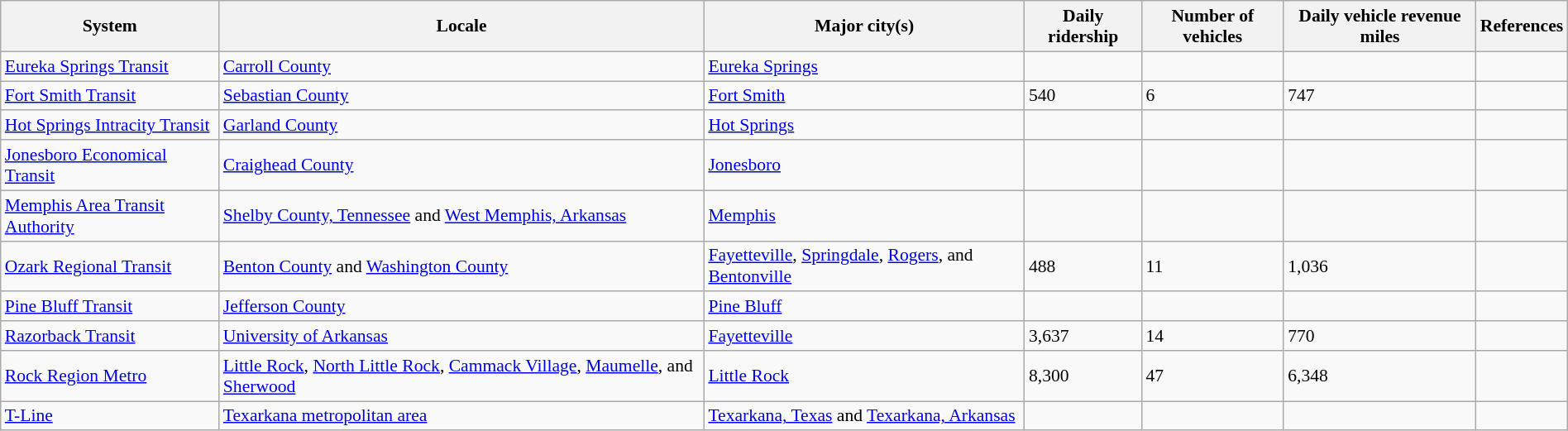<table class="wikitable sortable" style="font-size: 90%; width: 100%">
<tr>
<th>System</th>
<th>Locale</th>
<th>Major city(s)</th>
<th>Daily ridership</th>
<th>Number of vehicles</th>
<th>Daily vehicle revenue miles</th>
<th>References</th>
</tr>
<tr>
<td><a href='#'>Eureka Springs Transit</a></td>
<td><a href='#'>Carroll County</a></td>
<td><a href='#'>Eureka Springs</a></td>
<td></td>
<td></td>
<td></td>
<td></td>
</tr>
<tr>
<td><a href='#'>Fort Smith Transit</a></td>
<td><a href='#'>Sebastian County</a></td>
<td><a href='#'>Fort Smith</a></td>
<td>540</td>
<td>6</td>
<td>747</td>
<td></td>
</tr>
<tr>
<td><a href='#'>Hot Springs Intracity Transit</a></td>
<td><a href='#'>Garland County</a></td>
<td><a href='#'>Hot Springs</a></td>
<td></td>
<td></td>
<td></td>
<td></td>
</tr>
<tr>
<td><a href='#'>Jonesboro Economical Transit</a></td>
<td><a href='#'>Craighead County</a></td>
<td><a href='#'>Jonesboro</a></td>
<td></td>
<td></td>
<td></td>
<td></td>
</tr>
<tr>
<td><a href='#'>Memphis Area Transit Authority</a></td>
<td><a href='#'>Shelby County, Tennessee</a> and <a href='#'>West Memphis, Arkansas</a></td>
<td><a href='#'>Memphis</a></td>
<td></td>
<td></td>
<td></td>
<td></td>
</tr>
<tr>
<td><a href='#'>Ozark Regional Transit</a></td>
<td><a href='#'>Benton County</a> and <a href='#'>Washington County</a></td>
<td><a href='#'>Fayetteville</a>, <a href='#'>Springdale</a>, <a href='#'>Rogers</a>, and <a href='#'>Bentonville</a></td>
<td>488</td>
<td>11</td>
<td>1,036</td>
<td></td>
</tr>
<tr>
<td><a href='#'>Pine Bluff Transit</a></td>
<td><a href='#'>Jefferson County</a></td>
<td><a href='#'>Pine Bluff</a></td>
<td></td>
<td></td>
<td></td>
<td></td>
</tr>
<tr>
<td><a href='#'>Razorback Transit</a></td>
<td><a href='#'>University of Arkansas</a></td>
<td><a href='#'>Fayetteville</a></td>
<td>3,637</td>
<td>14</td>
<td>770</td>
<td></td>
</tr>
<tr>
<td><a href='#'>Rock Region Metro</a></td>
<td><a href='#'>Little Rock</a>, <a href='#'>North Little Rock</a>, <a href='#'>Cammack Village</a>, <a href='#'>Maumelle</a>, and <a href='#'>Sherwood</a></td>
<td><a href='#'>Little Rock</a></td>
<td>8,300</td>
<td>47</td>
<td>6,348</td>
<td></td>
</tr>
<tr>
<td><a href='#'>T-Line</a></td>
<td><a href='#'>Texarkana metropolitan area</a></td>
<td><a href='#'>Texarkana, Texas</a> and <a href='#'>Texarkana, Arkansas</a></td>
<td></td>
<td></td>
<td></td>
<td></td>
</tr>
</table>
